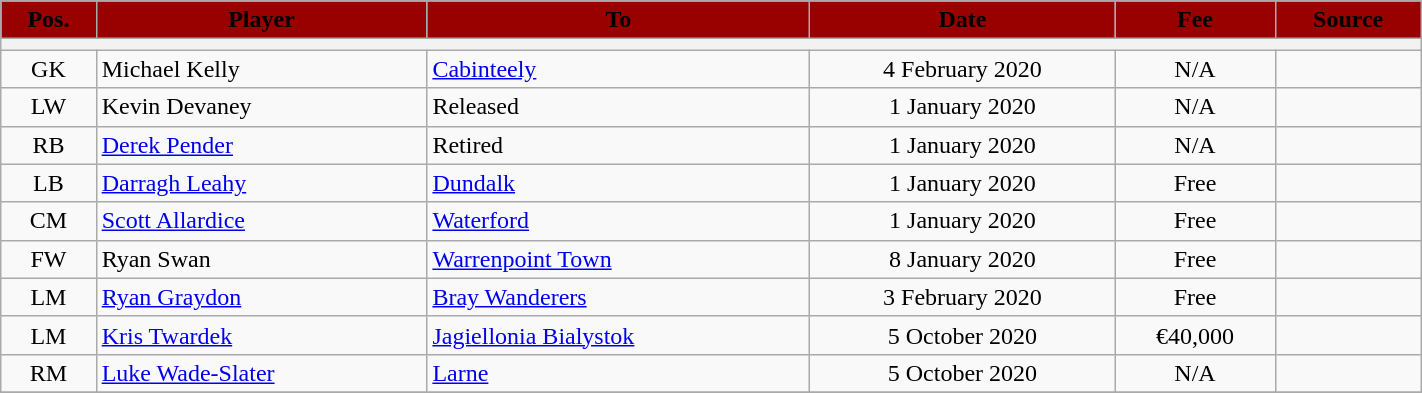<table class="wikitable" style="text-align:center;width:75%;">
<tr>
<th style=background:#990000;color:#000000>Pos.</th>
<th style=background:#990000;color:#000000>Player</th>
<th style=background:#990000;color:#000000>To</th>
<th style=background:#990000;color:#000000>Date</th>
<th style=background:#990000;color:#000000>Fee</th>
<th style=background:#990000;color:#000000>Source</th>
</tr>
<tr>
<th colspan=7></th>
</tr>
<tr>
<td>GK</td>
<td align=left> Michael Kelly</td>
<td align=left> <a href='#'>Cabinteely</a></td>
<td>4 February 2020</td>
<td>N/A</td>
<td></td>
</tr>
<tr>
<td>LW</td>
<td align=left> Kevin Devaney</td>
<td align=left>Released</td>
<td>1 January 2020</td>
<td>N/A</td>
<td></td>
</tr>
<tr>
<td>RB</td>
<td align=left> <a href='#'>Derek Pender</a></td>
<td align=left>Retired</td>
<td>1 January 2020</td>
<td>N/A</td>
<td></td>
</tr>
<tr>
<td>LB</td>
<td align=left> <a href='#'>Darragh Leahy</a></td>
<td align=left> <a href='#'>Dundalk</a></td>
<td>1 January 2020</td>
<td>Free</td>
<td></td>
</tr>
<tr>
<td>CM</td>
<td align=left> <a href='#'>Scott Allardice</a></td>
<td align=left> <a href='#'>Waterford</a></td>
<td>1 January 2020</td>
<td>Free</td>
<td></td>
</tr>
<tr>
<td>FW</td>
<td align=left> Ryan Swan</td>
<td align=left> <a href='#'>Warrenpoint Town</a></td>
<td>8 January 2020</td>
<td>Free</td>
<td></td>
</tr>
<tr>
<td>LM</td>
<td align=left> <a href='#'>Ryan Graydon</a></td>
<td align=left> <a href='#'>Bray Wanderers</a></td>
<td>3 February 2020</td>
<td>Free</td>
<td></td>
</tr>
<tr>
<td>LM</td>
<td align=left> <a href='#'>Kris Twardek</a></td>
<td align=left> <a href='#'>Jagiellonia Bialystok</a></td>
<td>5 October 2020</td>
<td>€40,000</td>
<td></td>
</tr>
<tr>
<td>RM</td>
<td align=left> <a href='#'>Luke Wade-Slater</a></td>
<td align=left> <a href='#'>Larne</a></td>
<td>5 October 2020</td>
<td>N/A</td>
<td></td>
</tr>
<tr>
</tr>
</table>
